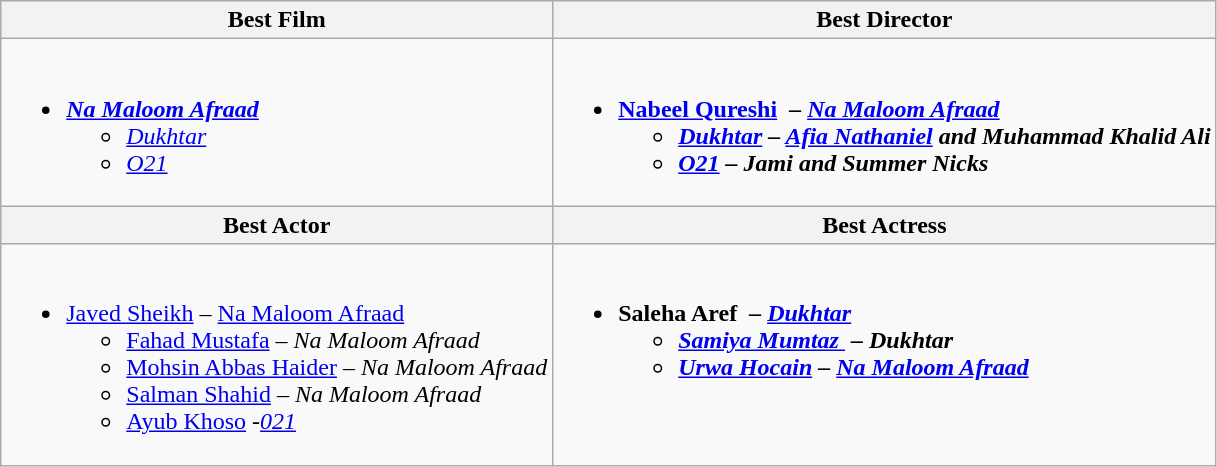<table class=wikitable style="width=100%">
<tr>
<th style="width=50%">Best Film</th>
<th style="width=50%">Best Director</th>
</tr>
<tr>
<td valign="top"><br><ul><li><strong><em><a href='#'>Na Maloom Afraad</a></em></strong><ul><li><em><a href='#'>Dukhtar</a></em></li><li><em><a href='#'>O21</a></em></li></ul></li></ul></td>
<td valign="top"><br><ul><li><strong><a href='#'>Nabeel Qureshi</a><em>  – <a href='#'>Na Maloom Afraad</a><strong><em><ul><li></em><a href='#'>Dukhtar</a><em> – <a href='#'>Afia Nathaniel</a> and Muhammad Khalid Ali</li><li></em><a href='#'>O21</a><em> – Jami and Summer Nicks</li></ul></li></ul></td>
</tr>
<tr>
<th style="width=50%">Best Actor</th>
<th style="width=50%">Best Actress</th>
</tr>
<tr>
<td valign="top"><br><ul><li></strong><a href='#'>Javed Sheikh</a> – </em><a href='#'>Na Maloom Afraad</a></em></strong><ul><li><a href='#'>Fahad Mustafa</a> – <em>Na Maloom Afraad</em></li><li><a href='#'>Mohsin Abbas Haider</a> – <em>Na Maloom Afraad</em></li><li><a href='#'>Salman Shahid</a> – <em>Na Maloom Afraad</em></li><li><a href='#'>Ayub Khoso</a> -<em><a href='#'>021</a></em></li></ul></li></ul></td>
<td valign="top"><br><ul><li><strong>Saleha Aref  – <em><a href='#'>Dukhtar</a><strong><em><ul><li><a href='#'>Samiya Mumtaz </a> – </em>Dukhtar<em></li><li><a href='#'>Urwa Hocain</a> – </em><a href='#'>Na Maloom Afraad</a><em></li></ul></li></ul></td>
</tr>
</table>
